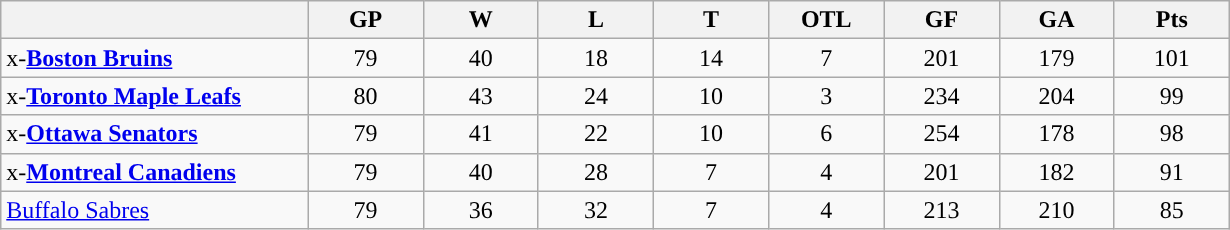<table class="wikitable sortable">
<tr>
<th width="20%"></th>
<th width="7.5%" title="Games played" class="unsortable">GP</th>
<th width="7.5%" title="Wins">W</th>
<th width="7.5%" title="Losses">L</th>
<th width="7.5%" title="Ties">T</th>
<th width="7.5%" title="Overtime loss">OTL</th>
<th width="7.5%" title="Goals for">GF</th>
<th width="7.5%" title="Goals against">GA</th>
<th width="7.5%" title="Points">Pts</th>
</tr>
<tr style="text-align:center;">
<td style="text-align:left;">x-<strong><a href='#'>Boston Bruins</a></strong></td>
<td>79</td>
<td>40</td>
<td>18</td>
<td>14</td>
<td>7</td>
<td>201</td>
<td>179</td>
<td>101</td>
</tr>
<tr style="text-align:center;">
<td style="text-align:left;">x-<strong><a href='#'>Toronto Maple Leafs</a></strong></td>
<td>80</td>
<td>43</td>
<td>24</td>
<td>10</td>
<td>3</td>
<td>234</td>
<td>204</td>
<td>99</td>
</tr>
<tr style="text-align:center;">
<td style="text-align:left;">x-<strong><a href='#'>Ottawa Senators</a></strong></td>
<td>79</td>
<td>41</td>
<td>22</td>
<td>10</td>
<td>6</td>
<td>254</td>
<td>178</td>
<td>98</td>
</tr>
<tr style="text-align:center;">
<td style="text-align:left;">x-<strong><a href='#'>Montreal Canadiens</a></strong></td>
<td>79</td>
<td>40</td>
<td>28</td>
<td>7</td>
<td>4</td>
<td>201</td>
<td>182</td>
<td>91</td>
</tr>
<tr style="text-align:center;">
<td style="text-align:left;"><a href='#'>Buffalo Sabres</a></td>
<td>79</td>
<td>36</td>
<td>32</td>
<td>7</td>
<td>4</td>
<td>213</td>
<td>210</td>
<td>85</td>
</tr>
</table>
